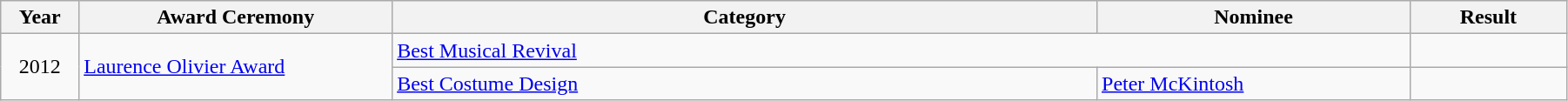<table class="wikitable" width="95%">
<tr>
<th width="5%">Year</th>
<th width="20%">Award Ceremony</th>
<th width="45%">Category</th>
<th width="20%">Nominee</th>
<th width="10%">Result</th>
</tr>
<tr>
<td rowspan="2" align="center">2012</td>
<td rowspan="2"><a href='#'>Laurence Olivier Award</a></td>
<td colspan="2"><a href='#'>Best Musical Revival</a></td>
<td></td>
</tr>
<tr>
<td><a href='#'>Best Costume Design</a></td>
<td><a href='#'>Peter McKintosh</a></td>
<td></td>
</tr>
</table>
